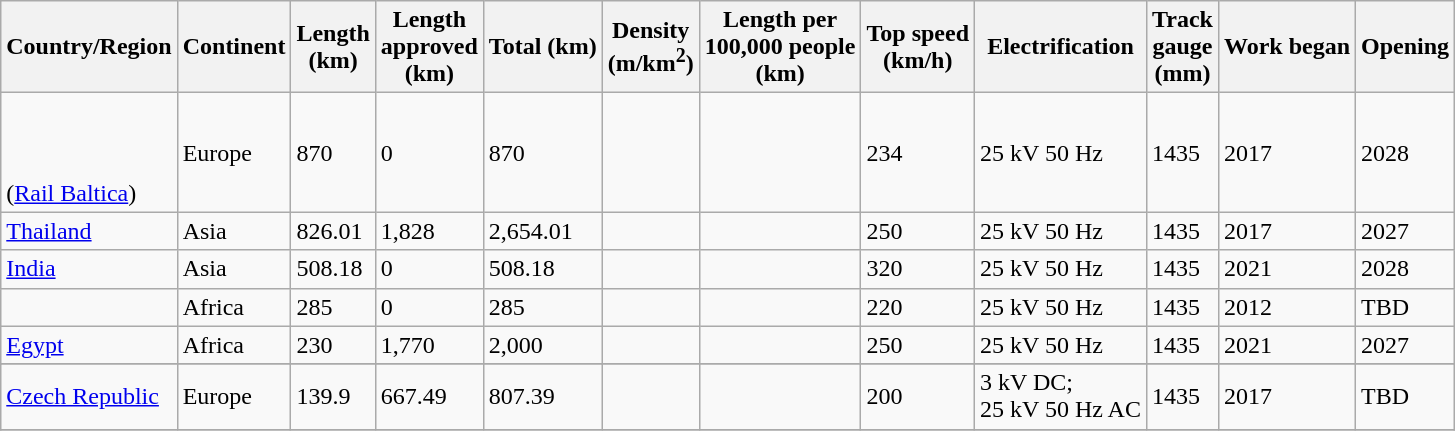<table class="wikitable sortable static-row-numbers static-row-header-hash sticky-header sort-under">
<tr>
<th>Country/Region</th>
<th>Continent</th>
<th>Length<br>(km)</th>
<th>Length<br>approved<br>(km)</th>
<th>Total (km)</th>
<th>Density<br>(m/km<sup>2</sup>)</th>
<th>Length per<br>100,000 people<br>(km)</th>
<th>Top speed<br>(km/h)</th>
<th>Electrification</th>
<th>Track<br>gauge<br>(mm)</th>
<th>Work began</th>
<th>Opening<br></th>
</tr>
<tr>
<td> <br>  <br>  <br> (<a href='#'>Rail Baltica</a>)</td>
<td>Europe</td>
<td>870</td>
<td>0</td>
<td>870</td>
<td></td>
<td></td>
<td>234</td>
<td>25 kV 50 Hz</td>
<td>1435</td>
<td>2017</td>
<td>2028</td>
</tr>
<tr>
<td> <a href='#'>Thailand</a></td>
<td>Asia</td>
<td>826.01</td>
<td>1,828</td>
<td>2,654.01</td>
<td></td>
<td></td>
<td>250</td>
<td>25 kV 50 Hz</td>
<td>1435</td>
<td>2017</td>
<td>2027</td>
</tr>
<tr>
<td> <a href='#'>India</a></td>
<td>Asia</td>
<td>508.18</td>
<td>0</td>
<td>508.18</td>
<td></td>
<td></td>
<td>320</td>
<td>25 kV 50 Hz</td>
<td>1435</td>
<td>2021</td>
<td>2028</td>
</tr>
<tr>
<td></td>
<td>Africa</td>
<td>285</td>
<td>0</td>
<td>285</td>
<td></td>
<td></td>
<td>220</td>
<td>25 kV 50 Hz</td>
<td>1435</td>
<td>2012</td>
<td>TBD</td>
</tr>
<tr>
<td> <a href='#'>Egypt</a></td>
<td>Africa</td>
<td>230</td>
<td>1,770</td>
<td>2,000</td>
<td></td>
<td></td>
<td>250</td>
<td>25 kV 50 Hz</td>
<td>1435</td>
<td>2021</td>
<td>2027</td>
</tr>
<tr>
</tr>
<tr>
<td> <a href='#'>Czech Republic</a></td>
<td>Europe</td>
<td>139.9</td>
<td>667.49</td>
<td>807.39</td>
<td></td>
<td></td>
<td>200</td>
<td>3 kV DC;<br>  25 kV 50 Hz AC</td>
<td>1435</td>
<td>2017</td>
<td>TBD</td>
</tr>
<tr>
</tr>
</table>
